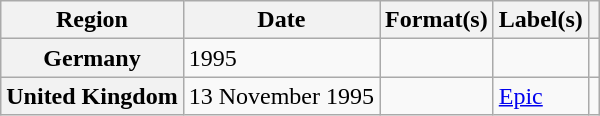<table class="wikitable plainrowheaders">
<tr>
<th scope="col">Region</th>
<th scope="col">Date</th>
<th scope="col">Format(s)</th>
<th scope="col">Label(s)</th>
<th scope="col"></th>
</tr>
<tr>
<th scope="row">Germany</th>
<td>1995</td>
<td></td>
<td></td>
<td></td>
</tr>
<tr>
<th scope="row">United Kingdom</th>
<td>13 November 1995</td>
<td></td>
<td><a href='#'>Epic</a></td>
<td></td>
</tr>
</table>
